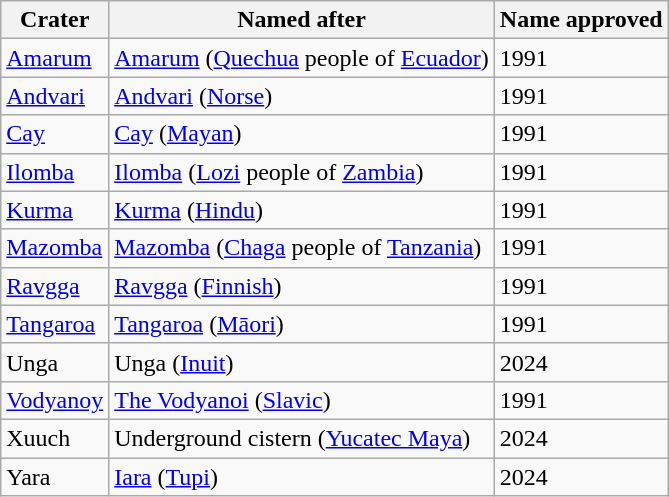<table class="wikitable">
<tr>
<th>Crater</th>
<th>Named after</th>
<th>Name approved<br></th>
</tr>
<tr>
<td><a href='#'>Amarum</a></td>
<td><a href='#'>Amarum</a> (<a href='#'>Quechua</a> people of <a href='#'>Ecuador</a>)</td>
<td>1991</td>
</tr>
<tr>
<td><a href='#'>Andvari</a></td>
<td><a href='#'>Andvari</a> (<a href='#'>Norse</a>)</td>
<td>1991</td>
</tr>
<tr>
<td><a href='#'>Cay</a></td>
<td><a href='#'>Cay</a> (<a href='#'>Mayan</a>)</td>
<td>1991</td>
</tr>
<tr>
<td><a href='#'>Ilomba</a></td>
<td><a href='#'>Ilomba</a> (<a href='#'>Lozi</a> people of <a href='#'>Zambia</a>)</td>
<td>1991</td>
</tr>
<tr>
<td><a href='#'>Kurma</a></td>
<td><a href='#'>Kurma</a> (<a href='#'>Hindu</a>)</td>
<td>1991</td>
</tr>
<tr>
<td><a href='#'>Mazomba</a></td>
<td><a href='#'>Mazomba</a> (<a href='#'>Chaga</a> people of <a href='#'>Tanzania</a>)</td>
<td>1991</td>
</tr>
<tr>
<td><a href='#'>Ravgga</a></td>
<td><a href='#'>Ravgga</a> (<a href='#'>Finnish</a>)</td>
<td>1991</td>
</tr>
<tr>
<td><a href='#'>Tangaroa</a></td>
<td><a href='#'>Tangaroa</a> (<a href='#'>Māori</a>)</td>
<td>1991</td>
</tr>
<tr>
<td>Unga</td>
<td>Unga (<a href='#'>Inuit</a>)</td>
<td>2024</td>
</tr>
<tr>
<td><a href='#'>Vodyanoy</a></td>
<td><a href='#'>The Vodyanoi</a> (<a href='#'>Slavic</a>)</td>
<td>1991</td>
</tr>
<tr>
<td>Xuuch</td>
<td>Underground cistern (<a href='#'>Yucatec Maya</a>)</td>
<td>2024</td>
</tr>
<tr>
<td>Yara</td>
<td><a href='#'>Iara</a> (<a href='#'>Tupi</a>)</td>
<td>2024</td>
</tr>
</table>
